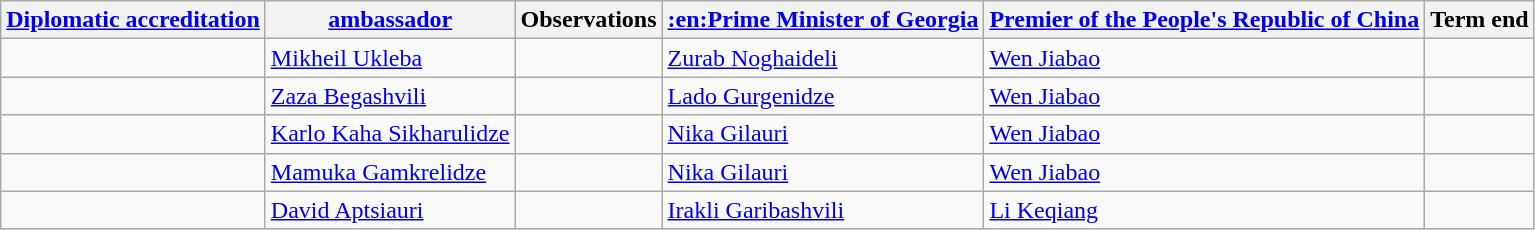<table class="wikitable sortable">
<tr>
<th><a href='#'>Diplomatic accreditation</a></th>
<th><a href='#'>ambassador</a></th>
<th>Observations</th>
<th><a href='#'>:en:Prime Minister of Georgia</a></th>
<th><a href='#'>Premier of the People's Republic of China</a></th>
<th>Term end</th>
</tr>
<tr>
<td></td>
<td><a href='#'>Mikheil Ukleba</a></td>
<td></td>
<td><a href='#'>Zurab Noghaideli</a></td>
<td><a href='#'>Wen Jiabao</a></td>
<td></td>
</tr>
<tr>
<td></td>
<td><a href='#'>Zaza Begashvili</a></td>
<td></td>
<td><a href='#'>Lado Gurgenidze</a></td>
<td><a href='#'>Wen Jiabao</a></td>
<td></td>
</tr>
<tr>
<td></td>
<td><a href='#'>Karlo Kaha Sikharulidze</a></td>
<td></td>
<td><a href='#'>Nika Gilauri</a></td>
<td><a href='#'>Wen Jiabao</a></td>
<td></td>
</tr>
<tr>
<td></td>
<td><a href='#'>Mamuka Gamkrelidze</a></td>
<td></td>
<td><a href='#'>Nika Gilauri</a></td>
<td><a href='#'>Wen Jiabao</a></td>
<td></td>
</tr>
<tr>
<td></td>
<td><a href='#'>David Aptsiauri</a></td>
<td></td>
<td><a href='#'>Irakli Garibashvili</a></td>
<td><a href='#'>Li Keqiang</a></td>
<td></td>
</tr>
</table>
